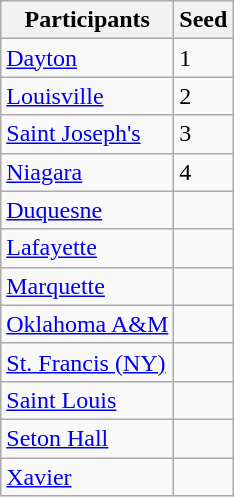<table class="wikitable">
<tr>
<th>Participants</th>
<th>Seed</th>
</tr>
<tr>
<td><a href='#'>Dayton</a></td>
<td>1</td>
</tr>
<tr>
<td><a href='#'>Louisville</a></td>
<td>2</td>
</tr>
<tr>
<td><a href='#'>Saint Joseph's</a></td>
<td>3</td>
</tr>
<tr>
<td><a href='#'>Niagara</a></td>
<td>4</td>
</tr>
<tr>
<td><a href='#'>Duquesne</a></td>
<td></td>
</tr>
<tr>
<td><a href='#'>Lafayette</a></td>
<td></td>
</tr>
<tr>
<td><a href='#'>Marquette</a></td>
<td></td>
</tr>
<tr>
<td><a href='#'>Oklahoma A&M</a></td>
<td></td>
</tr>
<tr>
<td><a href='#'>St. Francis (NY)</a></td>
<td></td>
</tr>
<tr>
<td><a href='#'>Saint Louis</a></td>
<td></td>
</tr>
<tr>
<td><a href='#'>Seton Hall</a></td>
<td></td>
</tr>
<tr>
<td><a href='#'>Xavier</a></td>
<td></td>
</tr>
</table>
